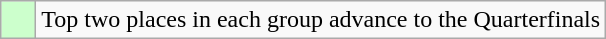<table class="wikitable">
<tr>
<td style="background: #ccffcc;">    </td>
<td>Top two places in each group advance to the Quarterfinals</td>
</tr>
</table>
